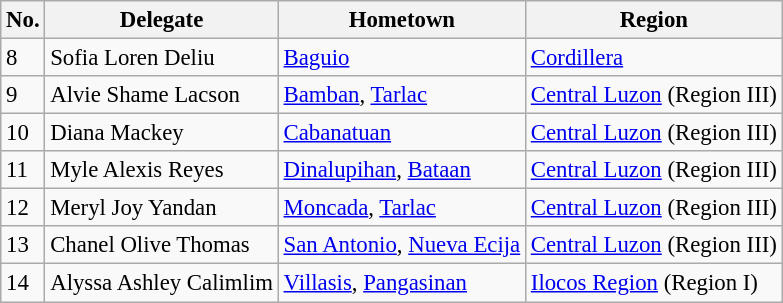<table class="wikitable sortable" style="font-size: 95%;">
<tr>
<th>No.</th>
<th>Delegate</th>
<th>Hometown</th>
<th>Region</th>
</tr>
<tr>
<td>8</td>
<td>Sofia Loren Deliu</td>
<td><a href='#'>Baguio</a></td>
<td><a href='#'>Cordillera</a></td>
</tr>
<tr>
<td>9</td>
<td>Alvie Shame Lacson</td>
<td><a href='#'>Bamban</a>, <a href='#'>Tarlac</a></td>
<td><a href='#'>Central Luzon</a> (Region III)</td>
</tr>
<tr>
<td>10</td>
<td>Diana Mackey</td>
<td><a href='#'>Cabanatuan</a></td>
<td><a href='#'>Central Luzon</a> (Region III)</td>
</tr>
<tr>
<td>11</td>
<td>Myle Alexis Reyes</td>
<td><a href='#'>Dinalupihan</a>, <a href='#'>Bataan</a></td>
<td><a href='#'>Central Luzon</a> (Region III)</td>
</tr>
<tr>
<td>12</td>
<td>Meryl Joy Yandan</td>
<td><a href='#'>Moncada</a>, <a href='#'>Tarlac</a></td>
<td><a href='#'>Central Luzon</a> (Region III)</td>
</tr>
<tr>
<td>13</td>
<td>Chanel Olive Thomas</td>
<td><a href='#'>San Antonio</a>, <a href='#'>Nueva Ecija</a></td>
<td><a href='#'>Central Luzon</a> (Region III)</td>
</tr>
<tr>
<td>14</td>
<td>Alyssa Ashley Calimlim</td>
<td><a href='#'>Villasis</a>, <a href='#'>Pangasinan</a></td>
<td><a href='#'>Ilocos Region</a> (Region I)</td>
</tr>
</table>
